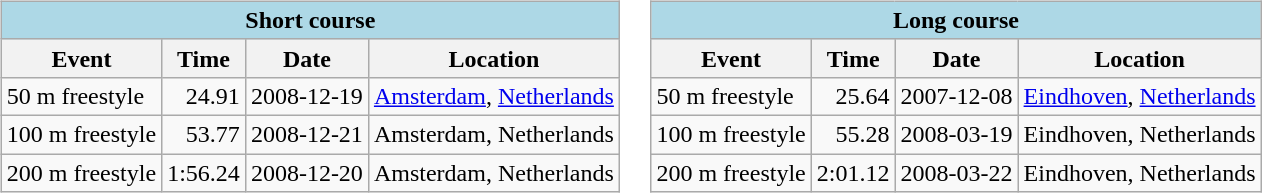<table>
<tr>
<td valign=top  align=left><br><table class="wikitable" |>
<tr>
<th colspan="4" style="background: #add8e6;">Short course</th>
</tr>
<tr>
<th>Event</th>
<th>Time</th>
<th>Date</th>
<th>Location</th>
</tr>
<tr>
<td>50 m freestyle</td>
<td align="right">24.91</td>
<td>2008-12-19</td>
<td><a href='#'>Amsterdam</a>, <a href='#'>Netherlands</a></td>
</tr>
<tr>
<td>100 m freestyle</td>
<td align="right">53.77</td>
<td>2008-12-21</td>
<td>Amsterdam, Netherlands</td>
</tr>
<tr>
<td>200 m freestyle</td>
<td align="right">1:56.24</td>
<td>2008-12-20</td>
<td>Amsterdam, Netherlands</td>
</tr>
</table>
</td>
<td valign=top  align=left><br><table class="wikitable" |>
<tr>
<th colspan="4" style="background: #add8e6;">Long course</th>
</tr>
<tr>
<th>Event</th>
<th>Time</th>
<th>Date</th>
<th>Location</th>
</tr>
<tr>
<td>50 m freestyle</td>
<td align="right">25.64</td>
<td>2007-12-08</td>
<td><a href='#'>Eindhoven</a>, <a href='#'>Netherlands</a></td>
</tr>
<tr>
<td>100 m freestyle</td>
<td align="right">55.28</td>
<td>2008-03-19</td>
<td>Eindhoven, Netherlands</td>
</tr>
<tr>
<td>200 m freestyle</td>
<td align="right">2:01.12</td>
<td>2008-03-22</td>
<td>Eindhoven, Netherlands</td>
</tr>
</table>
</td>
</tr>
</table>
